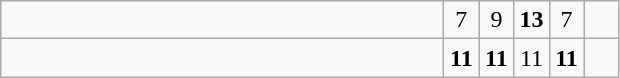<table class="wikitable">
<tr>
<td style="width:18em"></td>
<td align=center style="width:1em">7</td>
<td align=center style="width:1em">9</td>
<td align=center style="width:1em"><strong>13</strong></td>
<td align=center style="width:1em">7</td>
<td align=center style="width:1em"></td>
</tr>
<tr>
<td style="width:18em"></td>
<td align=center style="width:1em"><strong>11</strong></td>
<td align=center style="width:1em"><strong>11</strong></td>
<td align=center style="width:1em">11</td>
<td align=center style="width:1em"><strong>11</strong></td>
<td align=center style="width:1em"></td>
</tr>
</table>
